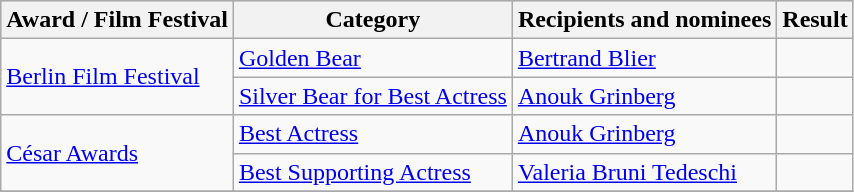<table class="wikitable plainrowheaders sortable">
<tr style="background:#ccc; text-align:center;">
<th scope="col">Award / Film Festival</th>
<th scope="col">Category</th>
<th scope="col">Recipients and nominees</th>
<th scope="col">Result</th>
</tr>
<tr>
<td rowspan=2><a href='#'>Berlin Film Festival</a></td>
<td><a href='#'>Golden Bear</a></td>
<td><a href='#'>Bertrand Blier</a></td>
<td></td>
</tr>
<tr>
<td><a href='#'>Silver Bear for Best Actress</a></td>
<td><a href='#'>Anouk Grinberg</a></td>
<td></td>
</tr>
<tr>
<td rowspan=2><a href='#'>César Awards</a></td>
<td><a href='#'>Best Actress</a></td>
<td><a href='#'>Anouk Grinberg</a></td>
<td></td>
</tr>
<tr>
<td><a href='#'>Best Supporting Actress</a></td>
<td><a href='#'>Valeria Bruni Tedeschi</a></td>
<td></td>
</tr>
<tr>
</tr>
</table>
